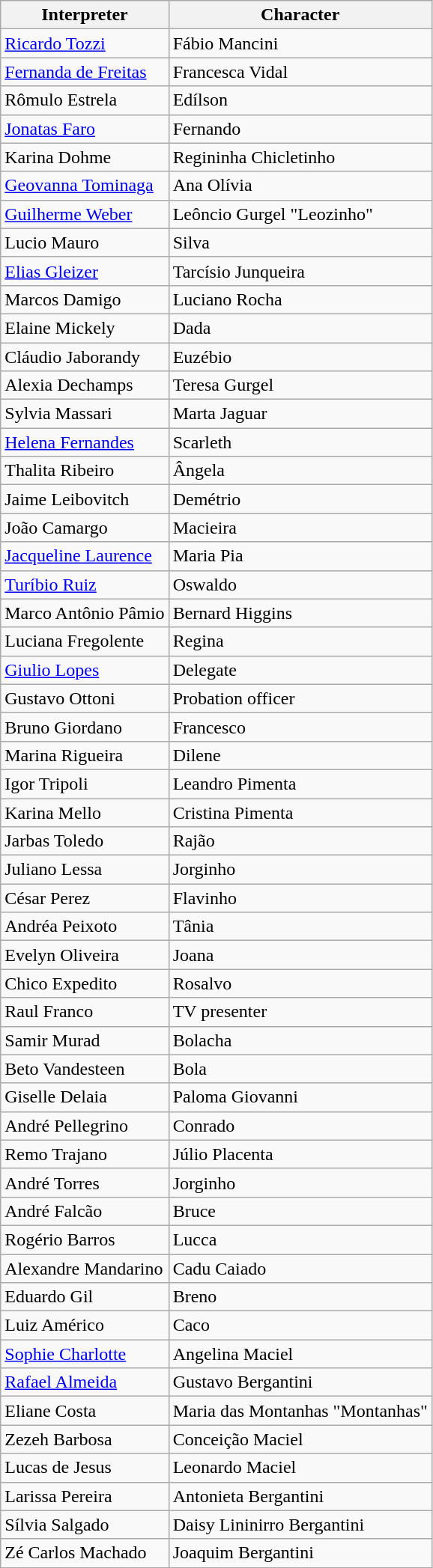<table class="wikitable">
<tr>
<th>Interpreter</th>
<th>Character</th>
</tr>
<tr>
<td><a href='#'>Ricardo Tozzi</a></td>
<td>Fábio Mancini</td>
</tr>
<tr>
<td><a href='#'>Fernanda de Freitas</a></td>
<td>Francesca Vidal</td>
</tr>
<tr>
<td>Rômulo Estrela</td>
<td>Edílson</td>
</tr>
<tr>
<td><a href='#'>Jonatas Faro</a></td>
<td>Fernando</td>
</tr>
<tr>
<td>Karina Dohme</td>
<td>Regininha Chicletinho</td>
</tr>
<tr>
<td><a href='#'>Geovanna Tominaga</a></td>
<td>Ana Olívia</td>
</tr>
<tr>
<td><a href='#'>Guilherme Weber</a></td>
<td>Leôncio Gurgel "Leozinho"</td>
</tr>
<tr>
<td>Lucio Mauro</td>
<td>Silva</td>
</tr>
<tr>
<td><a href='#'>Elias Gleizer</a></td>
<td>Tarcísio Junqueira</td>
</tr>
<tr>
<td>Marcos Damigo</td>
<td>Luciano Rocha</td>
</tr>
<tr>
<td>Elaine Mickely</td>
<td>Dada</td>
</tr>
<tr>
<td>Cláudio Jaborandy</td>
<td>Euzébio</td>
</tr>
<tr>
<td>Alexia Dechamps</td>
<td>Teresa Gurgel</td>
</tr>
<tr>
<td>Sylvia Massari</td>
<td>Marta Jaguar</td>
</tr>
<tr>
<td><a href='#'>Helena Fernandes</a></td>
<td>Scarleth</td>
</tr>
<tr>
<td>Thalita Ribeiro</td>
<td>Ângela</td>
</tr>
<tr>
<td>Jaime Leibovitch</td>
<td>Demétrio</td>
</tr>
<tr>
<td>João Camargo</td>
<td>Macieira</td>
</tr>
<tr>
<td><a href='#'>Jacqueline Laurence</a></td>
<td>Maria Pia</td>
</tr>
<tr>
<td><a href='#'>Turíbio Ruiz</a></td>
<td>Oswaldo</td>
</tr>
<tr>
<td>Marco Antônio Pâmio</td>
<td>Bernard Higgins</td>
</tr>
<tr>
<td>Luciana Fregolente</td>
<td>Regina</td>
</tr>
<tr>
<td><a href='#'>Giulio Lopes</a></td>
<td>Delegate</td>
</tr>
<tr>
<td>Gustavo Ottoni</td>
<td>Probation officer</td>
</tr>
<tr>
<td>Bruno Giordano</td>
<td>Francesco</td>
</tr>
<tr>
<td>Marina Rigueira</td>
<td>Dilene</td>
</tr>
<tr>
<td>Igor Tripoli</td>
<td>Leandro Pimenta</td>
</tr>
<tr>
<td>Karina Mello</td>
<td>Cristina Pimenta</td>
</tr>
<tr>
<td>Jarbas Toledo</td>
<td>Rajão</td>
</tr>
<tr>
<td>Juliano Lessa</td>
<td>Jorginho</td>
</tr>
<tr>
<td>César Perez</td>
<td>Flavinho</td>
</tr>
<tr>
<td>Andréa Peixoto</td>
<td>Tânia</td>
</tr>
<tr>
<td>Evelyn Oliveira</td>
<td>Joana</td>
</tr>
<tr>
<td>Chico Expedito</td>
<td>Rosalvo</td>
</tr>
<tr>
<td>Raul Franco</td>
<td>TV presenter</td>
</tr>
<tr>
<td>Samir Murad</td>
<td>Bolacha</td>
</tr>
<tr>
<td>Beto Vandesteen</td>
<td>Bola</td>
</tr>
<tr>
<td>Giselle Delaia</td>
<td>Paloma Giovanni</td>
</tr>
<tr>
<td>André Pellegrino</td>
<td>Conrado</td>
</tr>
<tr>
<td>Remo Trajano</td>
<td>Júlio Placenta</td>
</tr>
<tr>
<td>André Torres</td>
<td>Jorginho</td>
</tr>
<tr>
<td>André Falcão</td>
<td>Bruce</td>
</tr>
<tr>
<td>Rogério Barros</td>
<td>Lucca</td>
</tr>
<tr>
<td>Alexandre Mandarino</td>
<td>Cadu Caiado</td>
</tr>
<tr>
<td>Eduardo Gil</td>
<td>Breno</td>
</tr>
<tr>
<td>Luiz Américo</td>
<td>Caco</td>
</tr>
<tr>
<td><a href='#'>Sophie Charlotte</a></td>
<td>Angelina Maciel</td>
</tr>
<tr>
<td><a href='#'>Rafael Almeida</a></td>
<td>Gustavo Bergantini</td>
</tr>
<tr>
<td>Eliane Costa</td>
<td>Maria das Montanhas "Montanhas"</td>
</tr>
<tr>
<td>Zezeh Barbosa</td>
<td>Conceição Maciel</td>
</tr>
<tr>
<td>Lucas de Jesus</td>
<td>Leonardo Maciel</td>
</tr>
<tr>
<td>Larissa Pereira</td>
<td>Antonieta Bergantini</td>
</tr>
<tr>
<td>Sílvia Salgado</td>
<td>Daisy Lininirro Bergantini</td>
</tr>
<tr>
<td>Zé Carlos Machado</td>
<td>Joaquim Bergantini</td>
</tr>
</table>
